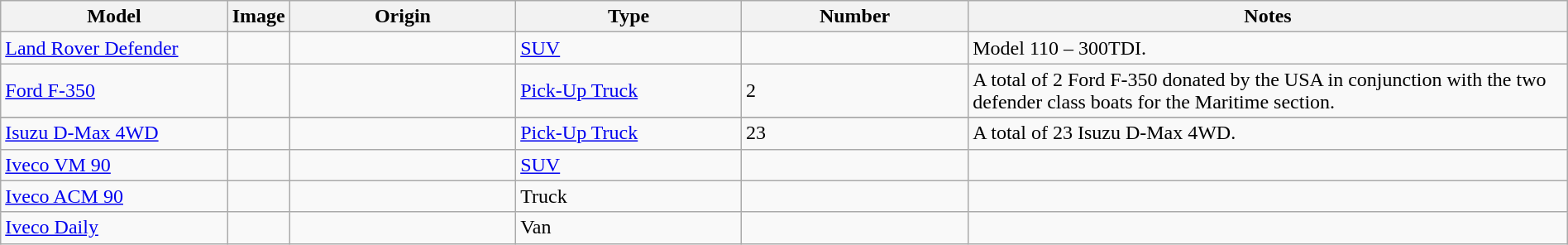<table class="wikitable" style="width:100%;">
<tr>
<th style="width:15%;">Model</th>
<th style="width:0%;">Image</th>
<th style="width:15%;">Origin</th>
<th style="width:15%;">Type</th>
<th style="width:15%;">Number</th>
<th style="width:40%;">Notes</th>
</tr>
<tr>
<td><a href='#'>Land Rover Defender</a></td>
<td></td>
<td></td>
<td><a href='#'>SUV</a></td>
<td></td>
<td>Model 110 – 300TDI.</td>
</tr>
<tr>
<td><a href='#'>Ford F-350</a></td>
<td></td>
<td></td>
<td><a href='#'>Pick-Up Truck</a></td>
<td>2</td>
<td>A total of 2 Ford F-350 donated by the USA in conjunction with the two defender class boats for the Maritime section.</td>
</tr>
<tr>
</tr>
<tr>
<td><a href='#'>Isuzu D-Max 4WD</a></td>
<td></td>
<td></td>
<td><a href='#'>Pick-Up Truck</a></td>
<td>23</td>
<td>A total of 23  Isuzu D-Max 4WD.</td>
</tr>
<tr>
<td><a href='#'>Iveco VM 90</a></td>
<td></td>
<td></td>
<td><a href='#'>SUV</a></td>
<td></td>
<td></td>
</tr>
<tr>
<td><a href='#'>Iveco ACM 90</a></td>
<td></td>
<td></td>
<td>Truck</td>
<td></td>
<td></td>
</tr>
<tr>
<td><a href='#'>Iveco Daily</a></td>
<td></td>
<td></td>
<td>Van</td>
<td></td>
<td></td>
</tr>
</table>
